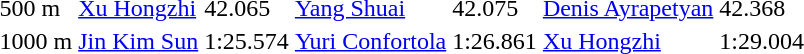<table>
<tr>
<td>500 m</td>
<td><a href='#'>Xu Hongzhi</a><br></td>
<td>42.065</td>
<td><a href='#'>Yang Shuai</a><br></td>
<td>42.075</td>
<td><a href='#'>Denis Ayrapetyan</a><br></td>
<td>42.368</td>
</tr>
<tr>
<td>1000 m</td>
<td><a href='#'>Jin Kim Sun</a><br></td>
<td>1:25.574</td>
<td><a href='#'>Yuri Confortola</a><br></td>
<td>1:26.861</td>
<td><a href='#'>Xu Hongzhi</a><br></td>
<td>1:29.004</td>
</tr>
<tr>
</tr>
</table>
